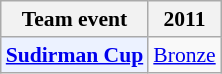<table class="wikitable" style="font-size: 90%; text-align:center">
<tr>
<th>Team event</th>
<th>2011</th>
</tr>
<tr>
<td bgcolor="#ECF2FF"; align="left"><strong><a href='#'>Sudirman Cup</a></strong></td>
<td> <a href='#'>Bronze</a></td>
</tr>
</table>
